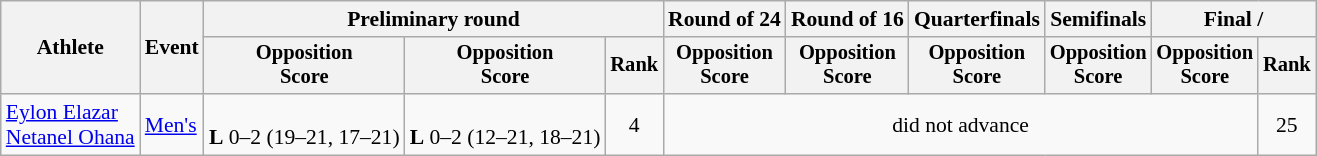<table class=wikitable style=font-size:90%;text-align:center>
<tr>
<th rowspan=2>Athlete</th>
<th rowspan=2>Event</th>
<th colspan=3>Preliminary round</th>
<th>Round of 24</th>
<th>Round of 16</th>
<th>Quarterfinals</th>
<th>Semifinals</th>
<th colspan=2>Final / </th>
</tr>
<tr style=font-size:95%>
<th>Opposition<br>Score</th>
<th>Opposition<br>Score</th>
<th>Rank</th>
<th>Opposition<br>Score</th>
<th>Opposition<br>Score</th>
<th>Opposition<br>Score</th>
<th>Opposition<br>Score</th>
<th>Opposition<br>Score</th>
<th>Rank</th>
</tr>
<tr>
<td align=left><a href='#'>Eylon Elazar</a><br><a href='#'>Netanel Ohana</a></td>
<td align=left><a href='#'>Men's</a></td>
<td><br><strong>L</strong> 0–2 (19–21, 17–21)</td>
<td><br><strong>L</strong> 0–2 (12–21, 18–21)</td>
<td>4</td>
<td colspan=5>did not advance</td>
<td>25</td>
</tr>
</table>
